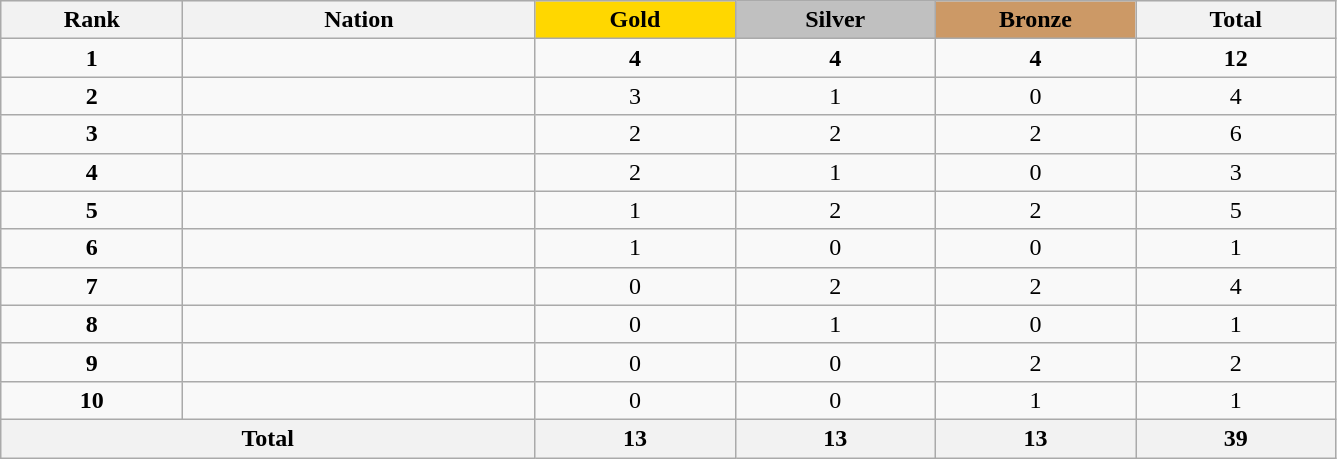<table class="wikitable collapsible autocollapse plainrowheaders" width=70.5% style="text-align:center;">
<tr style="background-color:#EDEDED;">
<th width=100px class="hintergrundfarbe5">Rank</th>
<th width=200px class="hintergrundfarbe6">Nation</th>
<th style="background:    gold; width:15%">Gold</th>
<th style="background:  silver; width:15%">Silver</th>
<th style="background: #CC9966; width:15%">Bronze</th>
<th class="hintergrundfarbe6" style="width:15%">Total</th>
</tr>
<tr>
<td><strong>1</strong></td>
<td align=left></td>
<td><strong>4</strong></td>
<td><strong>4</strong></td>
<td><strong>4</strong></td>
<td><strong>12</strong></td>
</tr>
<tr>
<td><strong>2</strong></td>
<td align=left></td>
<td>3</td>
<td>1</td>
<td>0</td>
<td>4</td>
</tr>
<tr>
<td><strong>3</strong></td>
<td align=left></td>
<td>2</td>
<td>2</td>
<td>2</td>
<td>6</td>
</tr>
<tr>
<td><strong>4</strong></td>
<td align=left></td>
<td>2</td>
<td>1</td>
<td>0</td>
<td>3</td>
</tr>
<tr>
<td><strong>5</strong></td>
<td align=left></td>
<td>1</td>
<td>2</td>
<td>2</td>
<td>5</td>
</tr>
<tr>
<td><strong>6</strong></td>
<td align=left></td>
<td>1</td>
<td>0</td>
<td>0</td>
<td>1</td>
</tr>
<tr>
<td><strong>7</strong></td>
<td align=left></td>
<td>0</td>
<td>2</td>
<td>2</td>
<td>4</td>
</tr>
<tr>
<td><strong>8</strong></td>
<td align=left></td>
<td>0</td>
<td>1</td>
<td>0</td>
<td>1</td>
</tr>
<tr>
<td><strong>9</strong></td>
<td align=left></td>
<td>0</td>
<td>0</td>
<td>2</td>
<td>2</td>
</tr>
<tr>
<td><strong>10</strong></td>
<td align=left></td>
<td>0</td>
<td>0</td>
<td>1</td>
<td>1</td>
</tr>
<tr>
<th colspan=2>Total</th>
<th>13</th>
<th>13</th>
<th>13</th>
<th>39</th>
</tr>
</table>
